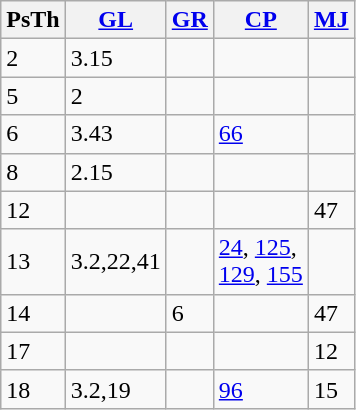<table class="wikitable sortable">
<tr>
<th>PsTh</th>
<th><a href='#'>GL</a></th>
<th><a href='#'>GR</a></th>
<th><a href='#'>CP</a></th>
<th><a href='#'>MJ</a></th>
</tr>
<tr>
<td>2</td>
<td>3.15</td>
<td></td>
<td></td>
<td></td>
</tr>
<tr>
<td>5</td>
<td>2</td>
<td></td>
<td></td>
<td></td>
</tr>
<tr>
<td>6</td>
<td>3.43</td>
<td></td>
<td><a href='#'>66</a></td>
<td></td>
</tr>
<tr>
<td>8</td>
<td>2.15</td>
<td></td>
<td></td>
<td></td>
</tr>
<tr>
<td>12</td>
<td></td>
<td></td>
<td></td>
<td>47</td>
</tr>
<tr>
<td>13</td>
<td>3.2,22,41</td>
<td></td>
<td><a href='#'>24</a>, <a href='#'>125</a>,<br><a href='#'>129</a>, <a href='#'>155</a></td>
<td></td>
</tr>
<tr>
<td>14</td>
<td></td>
<td>6</td>
<td></td>
<td>47</td>
</tr>
<tr>
<td>17</td>
<td></td>
<td></td>
<td></td>
<td>12</td>
</tr>
<tr>
<td>18</td>
<td>3.2,19</td>
<td></td>
<td><a href='#'>96</a></td>
<td>15</td>
</tr>
</table>
